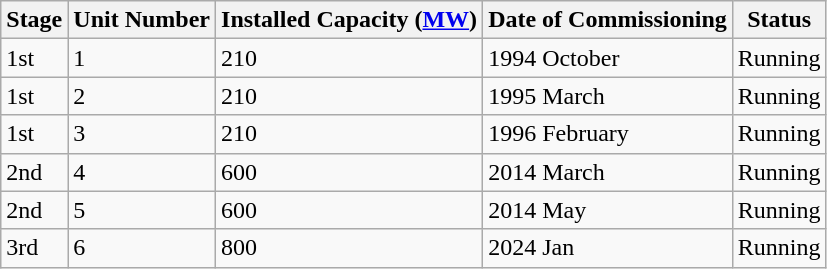<table class="sortable wikitable">
<tr>
<th>Stage</th>
<th>Unit Number</th>
<th>Installed Capacity (<a href='#'>MW</a>)</th>
<th>Date of Commissioning</th>
<th>Status</th>
</tr>
<tr>
<td>1st</td>
<td>1</td>
<td>210</td>
<td>1994 October</td>
<td>Running</td>
</tr>
<tr>
<td>1st</td>
<td>2</td>
<td>210</td>
<td>1995 March</td>
<td>Running</td>
</tr>
<tr>
<td>1st</td>
<td>3</td>
<td>210</td>
<td>1996 February</td>
<td>Running</td>
</tr>
<tr>
<td>2nd</td>
<td>4</td>
<td>600</td>
<td>2014 March</td>
<td>Running</td>
</tr>
<tr>
<td>2nd</td>
<td>5</td>
<td>600</td>
<td>2014 May</td>
<td>Running</td>
</tr>
<tr>
<td>3rd</td>
<td>6</td>
<td>800</td>
<td>2024 Jan</td>
<td>Running</td>
</tr>
</table>
